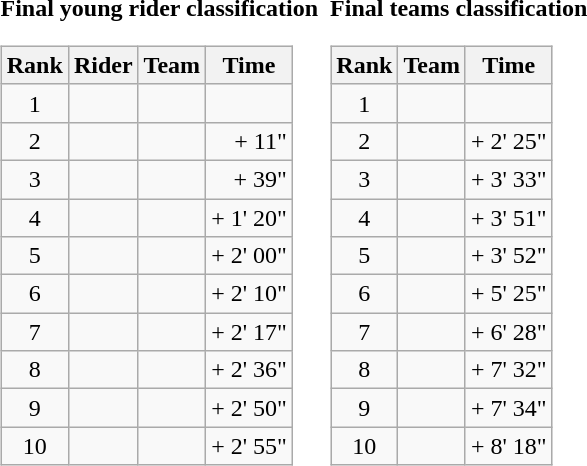<table>
<tr>
<td><strong>Final young rider classification</strong><br><table class="wikitable">
<tr>
<th scope="col">Rank</th>
<th scope="col">Rider</th>
<th scope="col">Team</th>
<th scope="col">Time</th>
</tr>
<tr>
<td style="text-align:center;">1</td>
<td> </td>
<td></td>
<td style="text-align:right;"></td>
</tr>
<tr>
<td style="text-align:center;">2</td>
<td></td>
<td></td>
<td style="text-align:right;">+ 11"</td>
</tr>
<tr>
<td style="text-align:center;">3</td>
<td></td>
<td></td>
<td style="text-align:right;">+ 39"</td>
</tr>
<tr>
<td style="text-align:center;">4</td>
<td></td>
<td></td>
<td style="text-align:right;">+ 1' 20"</td>
</tr>
<tr>
<td style="text-align:center;">5</td>
<td></td>
<td></td>
<td style="text-align:right;">+ 2' 00"</td>
</tr>
<tr>
<td style="text-align:center;">6</td>
<td></td>
<td></td>
<td style="text-align:right;">+ 2' 10"</td>
</tr>
<tr>
<td style="text-align:center;">7</td>
<td></td>
<td></td>
<td style="text-align:right;">+ 2' 17"</td>
</tr>
<tr>
<td style="text-align:center;">8</td>
<td></td>
<td></td>
<td style="text-align:right;">+ 2' 36"</td>
</tr>
<tr>
<td style="text-align:center;">9</td>
<td></td>
<td></td>
<td style="text-align:right;">+ 2' 50"</td>
</tr>
<tr>
<td style="text-align:center;">10</td>
<td></td>
<td></td>
<td style="text-align:right;">+ 2' 55"</td>
</tr>
</table>
</td>
<td></td>
<td><strong>Final teams classification</strong><br><table class="wikitable">
<tr>
<th scope="col">Rank</th>
<th scope="col">Team</th>
<th scope="col">Time</th>
</tr>
<tr>
<td style="text-align:center;">1</td>
<td></td>
<td style="text-align:right;"></td>
</tr>
<tr>
<td style="text-align:center;">2</td>
<td></td>
<td style="text-align:right;">+ 2' 25"</td>
</tr>
<tr>
<td style="text-align:center;">3</td>
<td></td>
<td style="text-align:right;">+ 3' 33"</td>
</tr>
<tr>
<td style="text-align:center;">4</td>
<td></td>
<td style="text-align:right;">+ 3' 51"</td>
</tr>
<tr>
<td style="text-align:center;">5</td>
<td></td>
<td style="text-align:right;">+ 3' 52"</td>
</tr>
<tr>
<td style="text-align:center;">6</td>
<td></td>
<td style="text-align:right;">+ 5' 25"</td>
</tr>
<tr>
<td style="text-align:center;">7</td>
<td></td>
<td style="text-align:right;">+ 6' 28"</td>
</tr>
<tr>
<td style="text-align:center;">8</td>
<td></td>
<td style="text-align:right;">+ 7' 32"</td>
</tr>
<tr>
<td style="text-align:center;">9</td>
<td></td>
<td style="text-align:right;">+ 7' 34"</td>
</tr>
<tr>
<td style="text-align:center;">10</td>
<td></td>
<td style="text-align:right;">+ 8' 18"</td>
</tr>
</table>
</td>
</tr>
</table>
